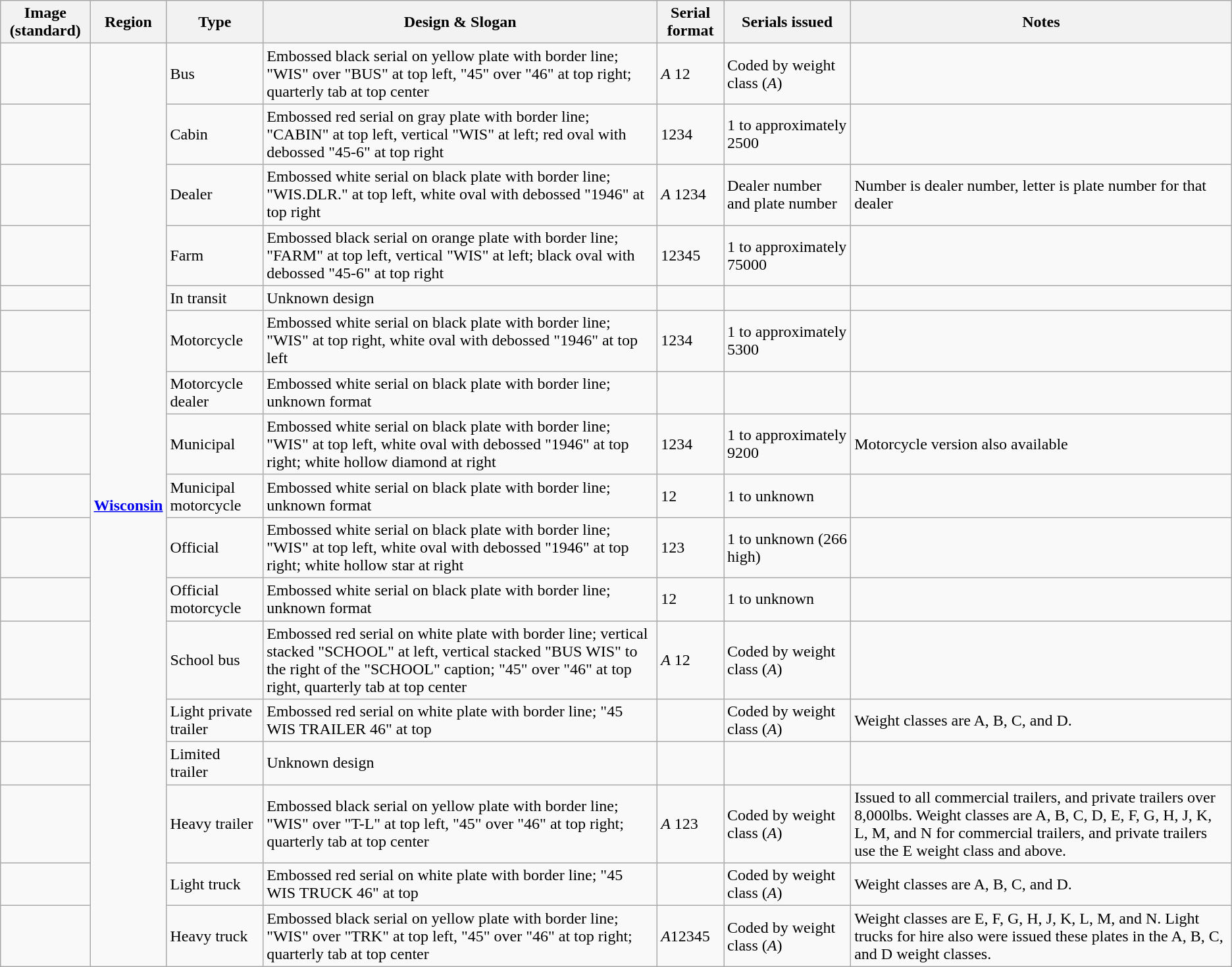<table class="wikitable">
<tr>
<th>Image (standard)</th>
<th>Region</th>
<th>Type</th>
<th>Design & Slogan</th>
<th>Serial format</th>
<th>Serials issued</th>
<th>Notes</th>
</tr>
<tr>
<td></td>
<td rowspan="17"><a href='#'><strong>Wisconsin</strong></a></td>
<td>Bus</td>
<td>Embossed black serial on yellow plate with border line; "WIS" over "BUS" at top left, "45" over "46" at top right; quarterly tab at top center</td>
<td><em>A</em> 12</td>
<td>Coded by weight class (<em>A</em>)</td>
</tr>
<tr>
<td></td>
<td>Cabin</td>
<td>Embossed red serial on gray plate with border line; "CABIN" at top left, vertical "WIS" at left; red oval with debossed "45-6" at top right</td>
<td>1234</td>
<td>1 to approximately 2500</td>
<td></td>
</tr>
<tr>
<td></td>
<td>Dealer</td>
<td>Embossed white serial on black plate with border line; "WIS.DLR." at top left, white oval with debossed "1946" at top right</td>
<td><em>A</em> 1234</td>
<td>Dealer number and plate number</td>
<td>Number is dealer number, letter is plate number for that dealer</td>
</tr>
<tr>
<td></td>
<td>Farm</td>
<td>Embossed black serial on orange plate with border line; "FARM" at top left, vertical "WIS" at left; black oval with debossed "45-6" at top right</td>
<td>12345</td>
<td>1 to approximately 75000</td>
<td></td>
</tr>
<tr>
<td></td>
<td>In transit</td>
<td>Unknown design</td>
<td></td>
<td></td>
<td></td>
</tr>
<tr>
<td></td>
<td>Motorcycle</td>
<td>Embossed white serial on black plate with border line; "WIS" at top right, white oval with debossed "1946" at top left</td>
<td>1234</td>
<td>1 to approximately 5300</td>
<td></td>
</tr>
<tr>
<td></td>
<td>Motorcycle dealer</td>
<td>Embossed white serial on black plate with border line; unknown format</td>
<td></td>
<td></td>
<td></td>
</tr>
<tr>
<td></td>
<td>Municipal</td>
<td>Embossed white serial on black plate with border line; "WIS" at top left, white oval with debossed "1946" at top right; white hollow diamond at right</td>
<td>1234</td>
<td>1 to approximately 9200</td>
<td>Motorcycle version also available</td>
</tr>
<tr>
<td></td>
<td>Municipal motorcycle</td>
<td>Embossed white serial on black plate with border line; unknown format</td>
<td>12</td>
<td>1 to unknown</td>
<td></td>
</tr>
<tr>
<td></td>
<td>Official</td>
<td>Embossed white serial on black plate with border line; "WIS" at top left, white oval with debossed "1946" at top right; white hollow star at right</td>
<td>123</td>
<td>1 to unknown (266 high)</td>
<td></td>
</tr>
<tr>
<td></td>
<td>Official motorcycle</td>
<td>Embossed white serial on black plate with border line; unknown format</td>
<td>12</td>
<td>1 to unknown</td>
<td></td>
</tr>
<tr>
<td></td>
<td>School bus</td>
<td>Embossed red serial on white plate with border line; vertical stacked "SCHOOL" at left, vertical stacked "BUS WIS" to the right of the "SCHOOL" caption; "45" over "46" at top right, quarterly tab at top center</td>
<td><em>A</em> 12</td>
<td>Coded by weight class (<em>A</em>)</td>
<td></td>
</tr>
<tr>
<td></td>
<td>Light private trailer</td>
<td>Embossed red serial on white plate with border line; "45 WIS TRAILER 46" at top</td>
<td></td>
<td>Coded by weight class (<em>A</em>)</td>
<td>Weight classes are A, B, C, and D.</td>
</tr>
<tr>
<td></td>
<td>Limited trailer</td>
<td>Unknown design</td>
<td></td>
<td></td>
<td></td>
</tr>
<tr>
<td></td>
<td>Heavy trailer</td>
<td>Embossed black serial on yellow plate with border line; "WIS" over "T-L" at top left, "45" over "46" at top right; quarterly tab at top center</td>
<td><em>A</em> 123</td>
<td>Coded by weight class (<em>A</em>)</td>
<td>Issued to all commercial trailers, and private trailers over 8,000lbs. Weight classes are A, B, C, D, E, F, G, H, J, K, L, M, and N for commercial trailers, and private trailers use the E weight class and above.</td>
</tr>
<tr>
<td></td>
<td>Light truck</td>
<td>Embossed red serial on white plate with border line; "45 WIS TRUCK 46" at top</td>
<td></td>
<td>Coded by weight class (<em>A</em>)</td>
<td>Weight classes are A, B, C, and D.</td>
</tr>
<tr>
<td></td>
<td>Heavy truck</td>
<td>Embossed black serial on yellow plate with border line; "WIS" over "TRK" at top left, "45" over "46" at top right; quarterly tab at top center</td>
<td><em>A</em>12345</td>
<td>Coded by weight class (<em>A</em>)</td>
<td>Weight classes are E, F, G, H, J, K, L, M, and N. Light trucks for hire also were issued these plates in the A, B, C, and D weight classes.</td>
</tr>
</table>
